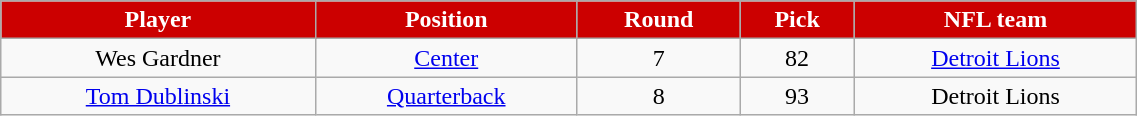<table class="wikitable" width="60%">
<tr align="center" style="background:#CC0000; color:white">
<td><strong>Player</strong></td>
<td><strong>Position</strong></td>
<td><strong>Round</strong></td>
<td><strong>Pick</strong></td>
<td><strong>NFL team</strong></td>
</tr>
<tr align="center">
<td>Wes Gardner</td>
<td><a href='#'>Center</a></td>
<td>7</td>
<td>82</td>
<td><a href='#'>Detroit Lions</a></td>
</tr>
<tr align="center">
<td><a href='#'>Tom Dublinski</a></td>
<td><a href='#'>Quarterback</a></td>
<td>8</td>
<td>93</td>
<td>Detroit Lions</td>
</tr>
</table>
